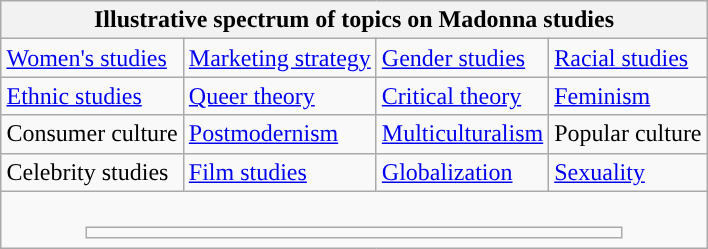<table class="wikitable" style="margin-left: auto; margin-right: auto; border: none;">
<tr>
<th colspan="4">Illustrative spectrum of topics on Madonna studies</th>
</tr>
<tr>
<td><a href='#'>Women's studies</a></td>
<td><a href='#'>Marketing strategy</a></td>
<td><a href='#'>Gender studies</a></td>
<td><a href='#'>Racial studies</a></td>
</tr>
<tr>
<td><a href='#'>Ethnic studies</a></td>
<td><a href='#'>Queer theory</a></td>
<td><a href='#'>Critical theory</a></td>
<td><a href='#'>Feminism</a></td>
</tr>
<tr>
<td>Consumer culture</td>
<td><a href='#'>Postmodernism</a></td>
<td><a href='#'>Multiculturalism</a></td>
<td>Popular culture</td>
</tr>
<tr>
<td>Celebrity studies</td>
<td><a href='#'>Film studies</a></td>
<td><a href='#'>Globalization</a></td>
<td><a href='#'>Sexuality</a></td>
</tr>
<tr>
<td colspan="4" align="center"><br><table border="0">
<tr>
<td align="center" width="350px"></td>
</tr>
</table>
</td>
</tr>
</table>
